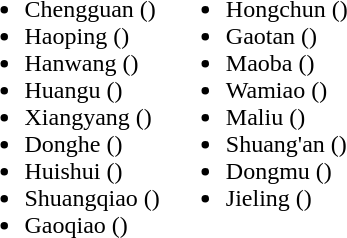<table>
<tr>
<td valign="top"><br><ul><li>Chengguan ()</li><li>Haoping  ()</li><li>Hanwang ()</li><li>Huangu ()</li><li>Xiangyang ()</li><li>Donghe ()</li><li>Huishui ()</li><li>Shuangqiao  ()</li><li>Gaoqiao ()</li></ul></td>
<td valign="top"><br><ul><li>Hongchun ()</li><li>Gaotan ()</li><li>Maoba ()</li><li>Wamiao  ()</li><li>Maliu ()</li><li>Shuang'an ()</li><li>Dongmu ()</li><li>Jieling ()</li></ul></td>
</tr>
</table>
